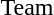<table>
<tr>
<td>Team</td>
<td></td>
<td></td>
<td></td>
</tr>
</table>
